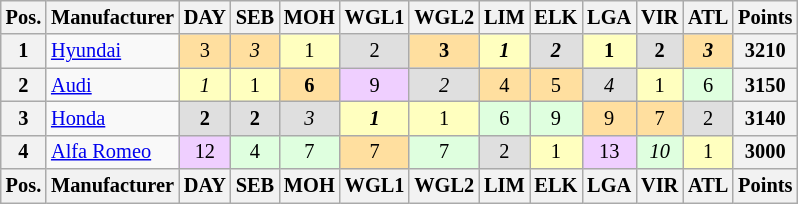<table class="wikitable" style="font-size:85%; text-align:center;">
<tr>
<th>Pos.</th>
<th>Manufacturer</th>
<th>DAY</th>
<th>SEB</th>
<th>MOH</th>
<th>WGL1</th>
<th>WGL2</th>
<th>LIM</th>
<th>ELK</th>
<th>LGA</th>
<th>VIR</th>
<th>ATL</th>
<th>Points</th>
</tr>
<tr>
<th>1</th>
<td align=left> <a href='#'>Hyundai</a></td>
<td style="background:#ffdf9f;">3</td>
<td style="background:#ffdf9f;"><em>3</em></td>
<td style="background:#ffffbf;">1</td>
<td style="background:#dfdfdf;">2</td>
<td style="background:#ffdf9f;"><strong>3</strong></td>
<td style="background:#ffffbf;"><strong><em>1</em></strong></td>
<td style="background:#dfdfdf;"><strong><em>2</em></strong></td>
<td style="background:#ffffbf;"><strong>1</strong></td>
<td style="background:#dfdfdf;"><strong>2</strong></td>
<td style="background:#ffdf9f;"><strong><em>3</em></strong></td>
<th>3210</th>
</tr>
<tr>
<th>2</th>
<td align=left> <a href='#'>Audi</a></td>
<td style="background:#ffffbf;"><em>1</em></td>
<td style="background:#ffffbf;">1</td>
<td style="background:#ffdf9f;"><strong>6</strong></td>
<td style="background:#efcfff;">9</td>
<td style="background:#dfdfdf;"><em>2</em></td>
<td style="background:#ffdf9f;">4</td>
<td style="background:#ffdf9f;">5</td>
<td style="background:#dfdfdf;"><em>4</em></td>
<td style="background:#ffffbf;">1</td>
<td style="background:#dfffdf;">6</td>
<th>3150</th>
</tr>
<tr>
<th>3</th>
<td align=left> <a href='#'>Honda</a></td>
<td style="background:#dfdfdf;"><strong>2</strong></td>
<td style="background:#dfdfdf;"><strong>2</strong></td>
<td style="background:#dfdfdf;"><em>3</em></td>
<td style="background:#ffffbf;"><strong><em>1</em></strong></td>
<td style="background:#ffffbf;">1</td>
<td style="background:#dfffdf;">6</td>
<td style="background:#dfffdf;">9</td>
<td style="background:#ffdf9f;">9</td>
<td style="background:#ffdf9f;">7</td>
<td style="background:#dfdfdf;">2</td>
<th>3140</th>
</tr>
<tr>
<th>4</th>
<td align=left> <a href='#'>Alfa Romeo</a></td>
<td style="background-color:#efcfff">12</td>
<td style="background:#dfffdf;">4</td>
<td style="background:#dfffdf;">7</td>
<td style="background:#ffdf9f;">7</td>
<td style="background:#dfffdf;">7</td>
<td style="background:#dfdfdf;">2</td>
<td style="background:#ffffbf;">1</td>
<td style="background:#efcfff;">13</td>
<td style="background:#dfffdf;"><em>10</em></td>
<td style="background:#ffffbf;">1</td>
<th>3000</th>
</tr>
<tr>
<th>Pos.</th>
<th>Manufacturer</th>
<th>DAY</th>
<th>SEB</th>
<th>MOH</th>
<th>WGL1</th>
<th>WGL2</th>
<th>LIM</th>
<th>ELK</th>
<th>LGA</th>
<th>VIR</th>
<th>ATL</th>
<th>Points</th>
</tr>
</table>
